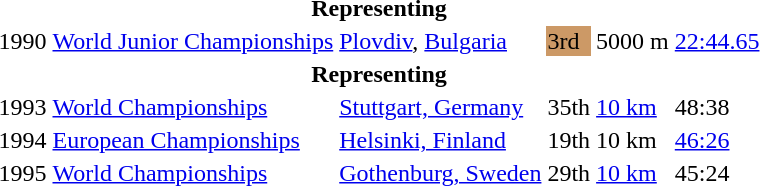<table>
<tr>
<th colspan="6">Representing </th>
</tr>
<tr>
<td>1990</td>
<td><a href='#'>World Junior Championships</a></td>
<td><a href='#'>Plovdiv</a>, <a href='#'>Bulgaria</a></td>
<td bgcolor="cc9966">3rd</td>
<td>5000 m</td>
<td><a href='#'>22:44.65</a></td>
</tr>
<tr>
<th colspan="6">Representing </th>
</tr>
<tr>
<td>1993</td>
<td><a href='#'>World Championships</a></td>
<td><a href='#'>Stuttgart, Germany</a></td>
<td>35th</td>
<td><a href='#'>10 km</a></td>
<td>48:38</td>
</tr>
<tr>
<td>1994</td>
<td><a href='#'>European Championships</a></td>
<td><a href='#'>Helsinki, Finland</a></td>
<td>19th</td>
<td>10 km</td>
<td><a href='#'>46:26</a></td>
</tr>
<tr>
<td>1995</td>
<td><a href='#'>World Championships</a></td>
<td><a href='#'>Gothenburg, Sweden</a></td>
<td>29th</td>
<td><a href='#'>10 km</a></td>
<td>45:24</td>
</tr>
</table>
